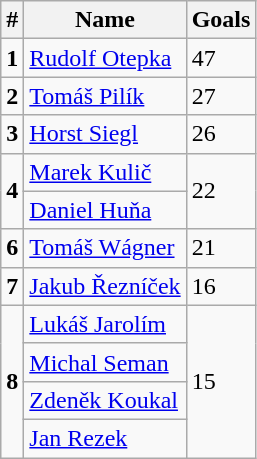<table class="wikitable">
<tr>
<th>#</th>
<th>Name</th>
<th>Goals</th>
</tr>
<tr>
<td><strong>1</strong></td>
<td> <a href='#'>Rudolf Otepka</a></td>
<td>47</td>
</tr>
<tr>
<td><strong>2</strong></td>
<td> <a href='#'>Tomáš Pilík</a></td>
<td>27</td>
</tr>
<tr>
<td><strong>3</strong></td>
<td> <a href='#'>Horst Siegl</a></td>
<td>26</td>
</tr>
<tr>
<td rowspan="2"><strong>4</strong></td>
<td> <a href='#'>Marek Kulič</a></td>
<td rowspan="2">22</td>
</tr>
<tr>
<td> <a href='#'>Daniel Huňa</a></td>
</tr>
<tr>
<td><strong>6</strong></td>
<td> <a href='#'>Tomáš Wágner</a></td>
<td>21</td>
</tr>
<tr>
<td><strong>7</strong></td>
<td> <a href='#'>Jakub Řezníček</a></td>
<td>16</td>
</tr>
<tr>
<td rowspan="4"><strong>8</strong></td>
<td> <a href='#'>Lukáš Jarolím</a></td>
<td rowspan="4">15</td>
</tr>
<tr>
<td> <a href='#'>Michal Seman</a></td>
</tr>
<tr>
<td> <a href='#'>Zdeněk Koukal</a></td>
</tr>
<tr>
<td> <a href='#'>Jan Rezek</a></td>
</tr>
</table>
